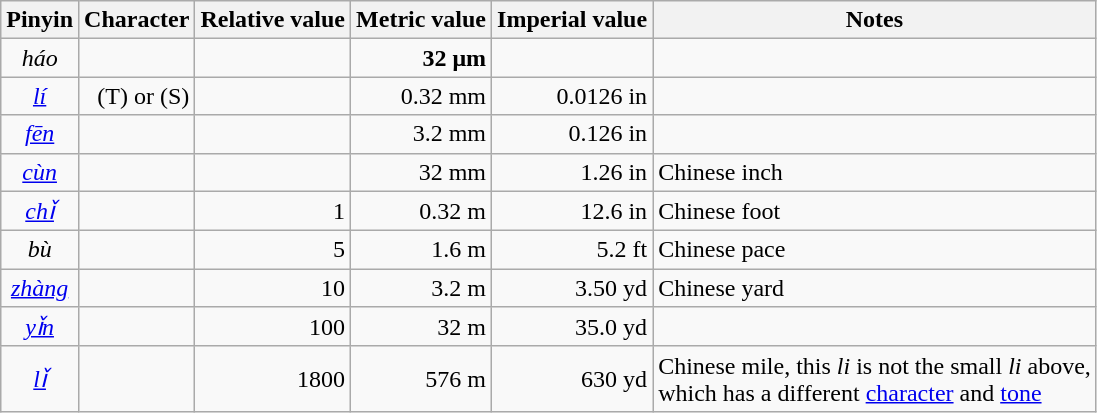<table class="wikitable">
<tr>
<th>Pinyin</th>
<th>Character</th>
<th>Relative value</th>
<th>Metric value</th>
<th>Imperial value</th>
<th>Notes</th>
</tr>
<tr>
<td align=center><em>háo </em></td>
<td align=right></td>
<td align=right><strong></strong></td>
<td align=right><strong>32 μm</strong></td>
<td align=right><strong></strong></td>
<td align=right></td>
</tr>
<tr>
<td align=center><em><a href='#'>lí</a></em></td>
<td align=right> (T) or  (S)</td>
<td align=right></td>
<td align=right>0.32 mm</td>
<td align=right>0.0126 in</td>
<td align=right></td>
</tr>
<tr>
<td align=center><em><a href='#'>fēn</a></em></td>
<td align=right></td>
<td align=right></td>
<td align=right>3.2 mm</td>
<td align=right>0.126 in</td>
<td align=right></td>
</tr>
<tr>
<td align=center><em><a href='#'>cùn</a></em></td>
<td align=right></td>
<td align=right></td>
<td align=right>32 mm</td>
<td align=right>1.26 in</td>
<td align=left>Chinese inch</td>
</tr>
<tr>
<td align=center><em><a href='#'>chǐ</a></em></td>
<td align=right></td>
<td align=right>1</td>
<td align=right>0.32 m</td>
<td align=right>12.6 in</td>
<td align=left>Chinese foot</td>
</tr>
<tr>
<td align=center><em>bù</em></td>
<td align=right></td>
<td align=right>5</td>
<td align=right>1.6 m</td>
<td align=right>5.2 ft</td>
<td align=left>Chinese pace</td>
</tr>
<tr>
<td align=center><em><a href='#'>zhàng</a></em></td>
<td align=right></td>
<td align=right>10</td>
<td align=right>3.2 m</td>
<td align=right>3.50 yd</td>
<td align=left>Chinese yard</td>
</tr>
<tr>
<td align=center><em><a href='#'>yǐn</a></em></td>
<td align=right></td>
<td align=right>100</td>
<td align=right>32 m</td>
<td align=right>35.0 yd</td>
<td align=right></td>
</tr>
<tr>
<td align=center><em><a href='#'>lǐ</a></em></td>
<td align=right></td>
<td align=right>1800</td>
<td align=right>576 m</td>
<td align=right>630 yd</td>
<td align=left>Chinese mile, this <em>li</em> is not the small <em>li</em> above,<br> which has a different <a href='#'>character</a> and <a href='#'>tone</a></td>
</tr>
</table>
